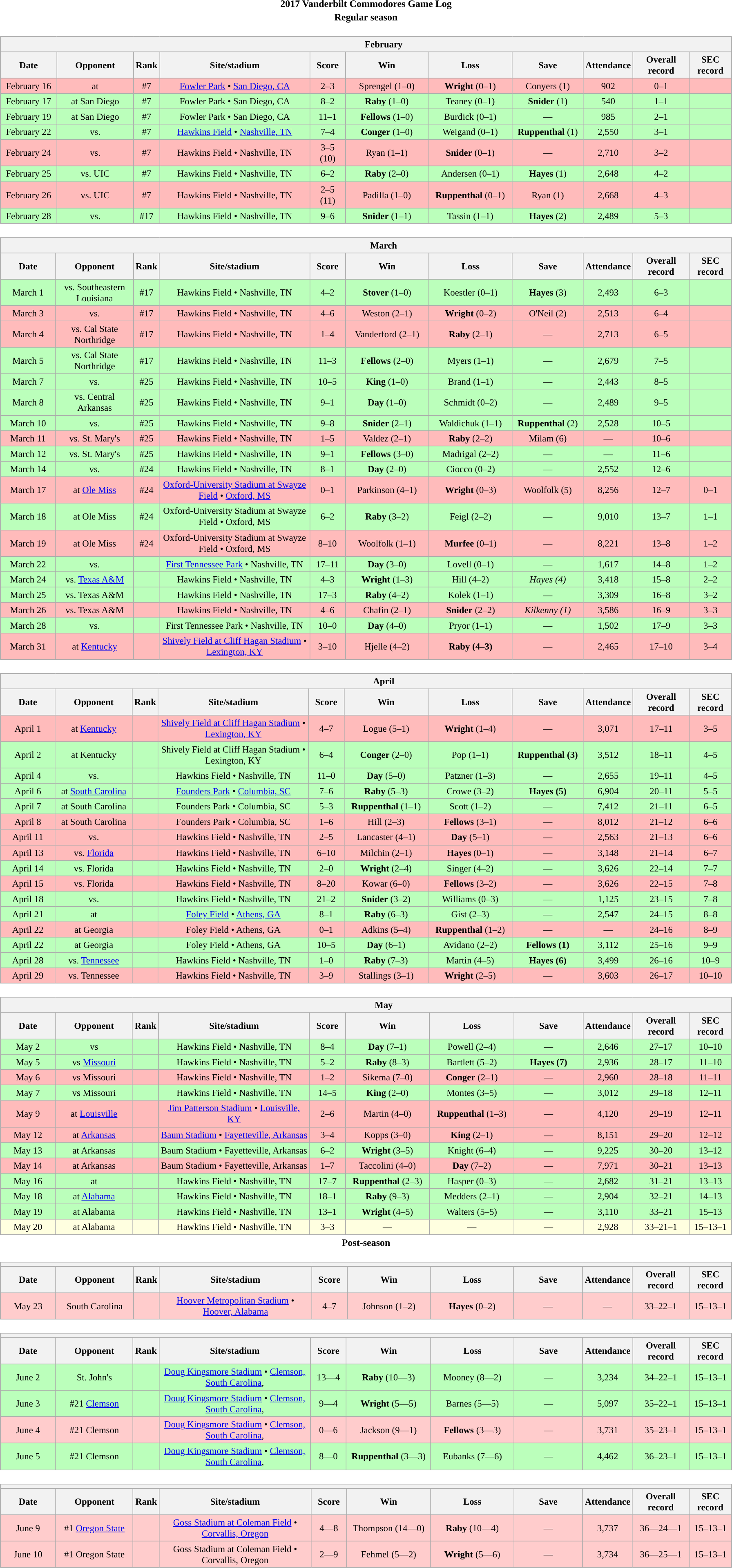<table class="toccolours" width=95% style="clear:both; margin:1.5em auto; text-align:center;">
<tr>
<th colspan=2>2017 Vanderbilt Commodores Game Log</th>
</tr>
<tr>
<th colspan=2>Regular season</th>
</tr>
<tr valign="top">
<td><br><table class="wikitable collapsible collapsed" style="margin:auto; width:100%; text-align:center; font-size:95%">
<tr>
<th colspan=12 style="padding-left:4em;">February</th>
</tr>
<tr>
<th bgcolor="#DDDDFF" width="8%">Date</th>
<th bgcolor="#DDDDFF" width="11%">Opponent</th>
<th bgcolor="#DDDDFF" width="2%">Rank</th>
<th bgcolor="#DDDDFF" width="22%">Site/stadium</th>
<th bgcolor="#DDDDFF" width="5%">Score</th>
<th bgcolor="#DDDDFF" width="12%">Win</th>
<th bgcolor="#DDDDFF" width="12%">Loss</th>
<th bgcolor="#DDDDFF" width="10%">Save</th>
<th bgcolor="#DDDDFF" width="4%">Attendance</th>
<th bgcolor="#DDDDFF" width="8%">Overall record</th>
<th bgcolor="#DDDDFF" width="6%">SEC record</th>
</tr>
<tr align="center" bgcolor="#ffbbbb">
<td>February 16</td>
<td>at </td>
<td>#7</td>
<td><a href='#'>Fowler Park</a> • <a href='#'>San Diego, CA</a></td>
<td>2–3</td>
<td>Sprengel (1–0)</td>
<td><strong>Wright</strong> (0–1)</td>
<td>Conyers (1)</td>
<td>902</td>
<td>0–1</td>
<td></td>
</tr>
<tr align="center" bgcolor="#bbffbb">
<td>February 17</td>
<td>at San Diego</td>
<td>#7</td>
<td>Fowler Park • San Diego, CA</td>
<td>8–2</td>
<td><strong>Raby</strong> (1–0)</td>
<td>Teaney (0–1)</td>
<td><strong>Snider</strong> (1)</td>
<td>540</td>
<td>1–1</td>
<td></td>
</tr>
<tr align="center" bgcolor="#bbffbb">
<td>February 19</td>
<td>at San Diego</td>
<td>#7</td>
<td>Fowler Park • San Diego, CA</td>
<td>11–1</td>
<td><strong>Fellows</strong> (1–0)</td>
<td>Burdick (0–1)</td>
<td>—</td>
<td>985</td>
<td>2–1</td>
<td></td>
</tr>
<tr align="center" bgcolor="#bbffbb">
<td>February 22</td>
<td>vs. </td>
<td>#7</td>
<td><a href='#'>Hawkins Field</a> • <a href='#'>Nashville, TN</a></td>
<td>7–4</td>
<td><strong>Conger</strong> (1–0)</td>
<td>Weigand (0–1)</td>
<td><strong>Ruppenthal</strong> (1)</td>
<td>2,550</td>
<td>3–1</td>
<td></td>
</tr>
<tr align="center" bgcolor="#ffbbbb">
<td>February 24</td>
<td>vs. </td>
<td>#7</td>
<td>Hawkins Field • Nashville, TN</td>
<td>3–5 (10)</td>
<td>Ryan (1–1)</td>
<td><strong>Snider</strong> (0–1)</td>
<td>—</td>
<td>2,710</td>
<td>3–2</td>
<td></td>
</tr>
<tr align="center" bgcolor="#bbffbb">
<td>February 25</td>
<td>vs. UIC</td>
<td>#7</td>
<td>Hawkins Field • Nashville, TN</td>
<td>6–2</td>
<td><strong>Raby</strong> (2–0)</td>
<td>Andersen (0–1)</td>
<td><strong>Hayes</strong> (1)</td>
<td>2,648</td>
<td>4–2</td>
<td></td>
</tr>
<tr align="center" bgcolor="#ffbbbb">
<td>February 26</td>
<td>vs. UIC</td>
<td>#7</td>
<td>Hawkins Field • Nashville, TN</td>
<td>2–5 (11)</td>
<td>Padilla (1–0)</td>
<td><strong>Ruppenthal</strong> (0–1)</td>
<td>Ryan (1)</td>
<td>2,668</td>
<td>4–3</td>
<td></td>
</tr>
<tr align="center" bgcolor="#bbffbb">
<td>February 28</td>
<td>vs. </td>
<td>#17</td>
<td>Hawkins Field • Nashville, TN</td>
<td>9–6</td>
<td><strong>Snider</strong> (1–1)</td>
<td>Tassin (1–1)</td>
<td><strong>Hayes</strong> (2)</td>
<td>2,489</td>
<td>5–3</td>
<td></td>
</tr>
</table>
</td>
</tr>
<tr>
<td><br><table class="wikitable collapsible collapsed" style="margin:auto; width:100%; text-align:center; font-size:95%">
<tr>
<th colspan=12 style="padding-left:4em;">March</th>
</tr>
<tr>
<th bgcolor="#DDDDFF" width="8%">Date</th>
<th bgcolor="#DDDDFF" width="11%">Opponent</th>
<th bgcolor="#DDDDFF" width="2%">Rank</th>
<th bgcolor="#DDDDFF" width="22%">Site/stadium</th>
<th bgcolor="#DDDDFF" width="5%">Score</th>
<th bgcolor="#DDDDFF" width="12%">Win</th>
<th bgcolor="#DDDDFF" width="12%">Loss</th>
<th bgcolor="#DDDDFF" width="10%">Save</th>
<th bgcolor="#DDDDFF" width="4%">Attendance</th>
<th bgcolor="#DDDDFF" width="8%">Overall record</th>
<th bgcolor="#DDDDFF" width="6%">SEC record</th>
</tr>
<tr align="center" bgcolor="#bbffbb">
<td>March 1</td>
<td>vs. Southeastern Louisiana</td>
<td>#17</td>
<td>Hawkins Field • Nashville, TN</td>
<td>4–2</td>
<td><strong>Stover</strong> (1–0)</td>
<td>Koestler (0–1)</td>
<td><strong>Hayes</strong> (3)</td>
<td>2,493</td>
<td>6–3</td>
<td></td>
</tr>
<tr align="center" bgcolor="#ffbbbb">
<td>March 3</td>
<td>vs. </td>
<td>#17</td>
<td>Hawkins Field • Nashville, TN</td>
<td>4–6</td>
<td>Weston (2–1)</td>
<td><strong>Wright</strong> (0–2)</td>
<td>O'Neil (2)</td>
<td>2,513</td>
<td>6–4</td>
<td></td>
</tr>
<tr align="center" bgcolor="#ffbbbb">
<td>March 4</td>
<td>vs. Cal State Northridge</td>
<td>#17</td>
<td>Hawkins Field • Nashville, TN</td>
<td>1–4</td>
<td>Vanderford (2–1)</td>
<td><strong>Raby</strong> (2–1)</td>
<td>—</td>
<td>2,713</td>
<td>6–5</td>
<td></td>
</tr>
<tr align="center" bgcolor="#bbffbb">
<td>March 5</td>
<td>vs. Cal State Northridge</td>
<td>#17</td>
<td>Hawkins Field • Nashville, TN</td>
<td>11–3</td>
<td><strong>Fellows</strong> (2–0)</td>
<td>Myers (1–1)</td>
<td>—</td>
<td>2,679</td>
<td>7–5</td>
<td></td>
</tr>
<tr align="center" bgcolor="#bbffbb">
<td>March 7</td>
<td>vs. </td>
<td>#25</td>
<td>Hawkins Field • Nashville, TN</td>
<td>10–5</td>
<td><strong>King</strong> (1–0)</td>
<td>Brand (1–1)</td>
<td>—</td>
<td>2,443</td>
<td>8–5</td>
<td></td>
</tr>
<tr align="center" bgcolor="#bbffbb">
<td>March 8</td>
<td>vs. Central Arkansas</td>
<td>#25</td>
<td>Hawkins Field • Nashville, TN</td>
<td>9–1</td>
<td><strong>Day</strong> (1–0)</td>
<td>Schmidt (0–2)</td>
<td>—</td>
<td>2,489</td>
<td>9–5</td>
<td></td>
</tr>
<tr align="center" bgcolor="#bbffbb">
<td>March 10</td>
<td>vs. </td>
<td>#25</td>
<td>Hawkins Field • Nashville, TN</td>
<td>9–8</td>
<td><strong>Snider</strong> (2–1)</td>
<td>Waldichuk (1–1)</td>
<td><strong>Ruppenthal</strong> (2)</td>
<td>2,528</td>
<td>10–5</td>
<td></td>
</tr>
<tr align="center" bgcolor="#ffbbbb">
<td>March 11</td>
<td>vs. St. Mary's</td>
<td>#25</td>
<td>Hawkins Field • Nashville, TN</td>
<td>1–5</td>
<td>Valdez (2–1)</td>
<td><strong>Raby</strong> (2–2)</td>
<td>Milam (6)</td>
<td>—</td>
<td>10–6</td>
<td></td>
</tr>
<tr align="center" bgcolor="#bbffbb">
<td>March 12</td>
<td>vs. St. Mary's</td>
<td>#25</td>
<td>Hawkins Field • Nashville, TN</td>
<td>9–1</td>
<td><strong>Fellows</strong> (3–0)</td>
<td>Madrigal (2–2)</td>
<td>—</td>
<td>—</td>
<td>11–6</td>
<td></td>
</tr>
<tr align="center" bgcolor="#bbffbb">
<td>March 14</td>
<td>vs. </td>
<td>#24</td>
<td>Hawkins Field • Nashville, TN</td>
<td>8–1</td>
<td><strong>Day</strong> (2–0)</td>
<td>Ciocco (0–2)</td>
<td>—</td>
<td>2,552</td>
<td>12–6</td>
<td></td>
</tr>
<tr align="center" bgcolor="#ffbbbb">
<td>March 17</td>
<td>at <a href='#'>Ole Miss</a></td>
<td>#24</td>
<td><a href='#'>Oxford-University Stadium at Swayze Field</a> • <a href='#'>Oxford, MS</a></td>
<td>0–1</td>
<td>Parkinson (4–1)</td>
<td><strong>Wright</strong> (0–3)</td>
<td>Woolfolk (5)</td>
<td>8,256</td>
<td>12–7</td>
<td>0–1</td>
</tr>
<tr align="center" bgcolor="#bbffbb">
<td>March 18</td>
<td>at Ole Miss</td>
<td>#24</td>
<td>Oxford-University Stadium at Swayze Field • Oxford, MS</td>
<td>6–2</td>
<td><strong>Raby</strong> (3–2)</td>
<td>Feigl (2–2)</td>
<td>—</td>
<td>9,010</td>
<td>13–7</td>
<td>1–1</td>
</tr>
<tr align="center" bgcolor="#ffbbbb">
<td>March 19</td>
<td>at Ole Miss</td>
<td>#24</td>
<td>Oxford-University Stadium at Swayze Field • Oxford, MS</td>
<td>8–10</td>
<td>Woolfolk (1–1)</td>
<td><strong>Murfee</strong> (0–1)</td>
<td>—</td>
<td>8,221</td>
<td>13–8</td>
<td>1–2</td>
</tr>
<tr align="center" bgcolor="#bbffbb">
<td>March 22</td>
<td>vs. </td>
<td></td>
<td><a href='#'>First Tennessee Park</a> • Nashville, TN</td>
<td>17–11</td>
<td><strong>Day</strong> (3–0)</td>
<td>Lovell (0–1)</td>
<td>—</td>
<td>1,617</td>
<td>14–8</td>
<td>1–2</td>
</tr>
<tr align="center" bgcolor="#bbffbb">
<td>March 24</td>
<td>vs. <a href='#'>Texas A&M</a></td>
<td></td>
<td>Hawkins Field • Nashville, TN</td>
<td>4–3</td>
<td><strong>Wright</strong> (1–3)</td>
<td>Hill (4–2)</td>
<td><em>Hayes (4)</em></td>
<td>3,418</td>
<td>15–8</td>
<td>2–2</td>
</tr>
<tr align="center" bgcolor="#bbffbb">
<td>March 25</td>
<td>vs. Texas A&M</td>
<td></td>
<td>Hawkins Field • Nashville, TN</td>
<td>17–3</td>
<td><strong>Raby</strong> (4–2)</td>
<td>Kolek (1–1)</td>
<td>—</td>
<td>3,309</td>
<td>16–8</td>
<td>3–2</td>
</tr>
<tr align="center" bgcolor="#ffbbbb">
<td>March 26</td>
<td>vs. Texas A&M</td>
<td></td>
<td>Hawkins Field • Nashville, TN</td>
<td>4–6</td>
<td>Chafin (2–1)</td>
<td><strong>Snider</strong> (2–2)</td>
<td><em>Kilkenny (1)</em></td>
<td>3,586</td>
<td>16–9</td>
<td>3–3</td>
</tr>
<tr align="center" bgcolor="#bbffbb">
<td>March 28</td>
<td>vs. </td>
<td></td>
<td>First Tennessee Park • Nashville, TN</td>
<td>10–0</td>
<td><strong>Day</strong> (4–0)</td>
<td>Pryor (1–1)</td>
<td>—</td>
<td>1,502</td>
<td>17–9</td>
<td>3–3</td>
</tr>
<tr align="center" bgcolor="#ffbbbb">
<td>March 31</td>
<td>at <a href='#'>Kentucky</a></td>
<td></td>
<td><a href='#'>Shively Field at Cliff Hagan Stadium</a> • <a href='#'>Lexington, KY</a></td>
<td>3–10</td>
<td>Hjelle (4–2)</td>
<td><strong>Raby (4–3)</strong></td>
<td>—</td>
<td>2,465</td>
<td>17–10</td>
<td>3–4</td>
</tr>
</table>
</td>
</tr>
<tr>
<td><br><table class="wikitable collapsible collapsed" style="margin:auto; width:100%; text-align:center; font-size:95%">
<tr>
<th colspan=12 style="padding-left:4em;">April</th>
</tr>
<tr>
<th bgcolor="#DDDDFF" width="8%">Date</th>
<th bgcolor="#DDDDFF" width="11%">Opponent</th>
<th bgcolor="#DDDDFF" width="2%">Rank</th>
<th bgcolor="#DDDDFF" width="22%">Site/stadium</th>
<th bgcolor="#DDDDFF" width="5%">Score</th>
<th bgcolor="#DDDDFF" width="12%">Win</th>
<th bgcolor="#DDDDFF" width="12%">Loss</th>
<th bgcolor="#DDDDFF" width="10%">Save</th>
<th bgcolor="#DDDDFF" width="4%">Attendance</th>
<th bgcolor="#DDDDFF" width="8%">Overall record</th>
<th bgcolor="#DDDDFF" width="6%">SEC record</th>
</tr>
<tr align="center" bgcolor="#ffbbbb">
<td>April 1</td>
<td>at <a href='#'>Kentucky</a></td>
<td></td>
<td><a href='#'>Shively Field at Cliff Hagan Stadium</a> • <a href='#'>Lexington, KY</a></td>
<td>4–7</td>
<td>Logue (5–1)</td>
<td><strong>Wright</strong> (1–4)</td>
<td>—</td>
<td>3,071</td>
<td>17–11</td>
<td>3–5</td>
</tr>
<tr align="center" bgcolor="#bbffbb">
<td>April 2</td>
<td>at Kentucky</td>
<td></td>
<td>Shively Field at Cliff Hagan Stadium • Lexington, KY</td>
<td>6–4</td>
<td><strong>Conger</strong> (2–0)</td>
<td>Pop (1–1)</td>
<td><strong>Ruppenthal (3)</strong></td>
<td>3,512</td>
<td>18–11</td>
<td>4–5</td>
</tr>
<tr align="center" bgcolor="#bbffbb">
<td>April 4</td>
<td>vs. </td>
<td></td>
<td>Hawkins Field • Nashville, TN</td>
<td>11–0</td>
<td><strong>Day</strong> (5–0)</td>
<td>Patzner (1–3)</td>
<td>—</td>
<td>2,655</td>
<td>19–11</td>
<td>4–5</td>
</tr>
<tr align="center" bgcolor="#bbffbb">
<td>April 6</td>
<td>at <a href='#'>South Carolina</a></td>
<td></td>
<td><a href='#'>Founders Park</a> • <a href='#'>Columbia, SC</a></td>
<td>7–6</td>
<td><strong>Raby</strong> (5–3)</td>
<td>Crowe (3–2)</td>
<td><strong>Hayes (5)</strong></td>
<td>6,904</td>
<td>20–11</td>
<td>5–5</td>
</tr>
<tr align="center" bgcolor="#bbffbb">
<td>April 7</td>
<td>at South Carolina</td>
<td></td>
<td>Founders Park • Columbia, SC</td>
<td>5–3</td>
<td><strong>Ruppenthal</strong> (1–1)</td>
<td>Scott (1–2)</td>
<td>—</td>
<td>7,412</td>
<td>21–11</td>
<td>6–5</td>
</tr>
<tr align="center" bgcolor="#ffbbbb">
<td>April 8</td>
<td>at South Carolina</td>
<td></td>
<td>Founders Park • Columbia, SC</td>
<td>1–6</td>
<td>Hill (2–3)</td>
<td><strong>Fellows</strong> (3–1)</td>
<td>—</td>
<td>8,012</td>
<td>21–12</td>
<td>6–6</td>
</tr>
<tr align="center" bgcolor="#ffbbbb">
<td>April 11</td>
<td>vs. </td>
<td></td>
<td>Hawkins Field • Nashville, TN</td>
<td>2–5</td>
<td>Lancaster (4–1)</td>
<td><strong>Day</strong> (5–1)</td>
<td>—</td>
<td>2,563</td>
<td>21–13</td>
<td>6–6</td>
</tr>
<tr align="center" bgcolor="#ffbbbb">
<td>April 13</td>
<td>vs. <a href='#'>Florida</a></td>
<td></td>
<td>Hawkins Field • Nashville, TN</td>
<td>6–10</td>
<td>Milchin (2–1)</td>
<td><strong>Hayes</strong> (0–1)</td>
<td>—</td>
<td>3,148</td>
<td>21–14</td>
<td>6–7</td>
</tr>
<tr align="center" bgcolor="#bbffbb">
<td>April 14</td>
<td>vs. Florida</td>
<td></td>
<td>Hawkins Field • Nashville, TN</td>
<td>2–0</td>
<td><strong>Wright</strong> (2–4)</td>
<td>Singer (4–2)</td>
<td>—</td>
<td>3,626</td>
<td>22–14</td>
<td>7–7</td>
</tr>
<tr align="center" bgcolor="#ffbbbb">
<td>April 15</td>
<td>vs. Florida</td>
<td></td>
<td>Hawkins Field • Nashville, TN</td>
<td>8–20</td>
<td>Kowar (6–0)</td>
<td><strong>Fellows</strong> (3–2)</td>
<td>—</td>
<td>3,626</td>
<td>22–15</td>
<td>7–8</td>
</tr>
<tr align="center" bgcolor="#bbffbb">
<td>April 18</td>
<td>vs. </td>
<td></td>
<td>Hawkins Field • Nashville, TN</td>
<td>21–2</td>
<td><strong>Snider</strong> (3–2)</td>
<td>Williams (0–3)</td>
<td>—</td>
<td>1,125</td>
<td>23–15</td>
<td>7–8</td>
</tr>
<tr align="center" bgcolor="#bbffbb">
<td>April 21</td>
<td>at </td>
<td></td>
<td><a href='#'>Foley Field</a> • <a href='#'>Athens, GA</a></td>
<td>8–1</td>
<td><strong>Raby</strong> (6–3)</td>
<td>Gist (2–3)</td>
<td>—</td>
<td>2,547</td>
<td>24–15</td>
<td>8–8</td>
</tr>
<tr align="center" bgcolor="#ffbbbb">
<td>April 22</td>
<td>at Georgia</td>
<td></td>
<td>Foley Field • Athens, GA</td>
<td>0–1</td>
<td>Adkins (5–4)</td>
<td><strong>Ruppenthal</strong> (1–2)</td>
<td>—</td>
<td>—</td>
<td>24–16</td>
<td>8–9</td>
</tr>
<tr align="center" bgcolor="#bbffbb">
<td>April 22</td>
<td>at Georgia</td>
<td></td>
<td>Foley Field • Athens, GA</td>
<td>10–5</td>
<td><strong>Day</strong> (6–1)</td>
<td>Avidano (2–2)</td>
<td><strong>Fellows (1)</strong></td>
<td>3,112</td>
<td>25–16</td>
<td>9–9</td>
</tr>
<tr align="center" bgcolor="#bbffbb">
<td>April 28</td>
<td>vs. <a href='#'>Tennessee</a></td>
<td></td>
<td>Hawkins Field • Nashville, TN</td>
<td>1–0</td>
<td><strong>Raby</strong> (7–3)</td>
<td>Martin (4–5)</td>
<td><strong>Hayes (6)</strong></td>
<td>3,499</td>
<td>26–16</td>
<td>10–9</td>
</tr>
<tr align="center" bgcolor="#ffbbbb">
<td>April 29</td>
<td>vs. Tennessee</td>
<td></td>
<td>Hawkins Field • Nashville, TN</td>
<td>3–9</td>
<td>Stallings (3–1)</td>
<td><strong>Wright</strong> (2–5)</td>
<td>—</td>
<td>3,603</td>
<td>26–17</td>
<td>10–10</td>
</tr>
</table>
</td>
</tr>
<tr>
<td><br><table class="wikitable collapsible collapsed" style="margin:auto; width:100%; text-align:center; font-size:95%">
<tr>
<th colspan=12 style="padding-left:4em;">May</th>
</tr>
<tr>
<th bgcolor="#DDDDFF" width="8%">Date</th>
<th bgcolor="#DDDDFF" width="11%">Opponent</th>
<th bgcolor="#DDDDFF" width="2%">Rank</th>
<th bgcolor="#DDDDFF" width="22%">Site/stadium</th>
<th bgcolor="#DDDDFF" width="5%">Score</th>
<th bgcolor="#DDDDFF" width="12%">Win</th>
<th bgcolor="#DDDDFF" width="12%">Loss</th>
<th bgcolor="#DDDDFF" width="10%">Save</th>
<th bgcolor="#DDDDFF" width="4%">Attendance</th>
<th bgcolor="#DDDDFF" width="8%">Overall record</th>
<th bgcolor="#DDDDFF" width="6%">SEC record</th>
</tr>
<tr align="center" bgcolor="#bbffbb">
<td>May 2</td>
<td>vs </td>
<td></td>
<td>Hawkins Field • Nashville, TN</td>
<td>8–4</td>
<td><strong>Day</strong> (7–1)</td>
<td>Powell (2–4)</td>
<td>—</td>
<td>2,646</td>
<td>27–17</td>
<td>10–10</td>
</tr>
<tr align="center" bgcolor="#bbffbb">
<td>May 5</td>
<td>vs <a href='#'>Missouri</a></td>
<td></td>
<td>Hawkins Field • Nashville, TN</td>
<td>5–2</td>
<td><strong>Raby</strong> (8–3)</td>
<td>Bartlett (5–2)</td>
<td><strong>Hayes (7)</strong></td>
<td>2,936</td>
<td>28–17</td>
<td>11–10</td>
</tr>
<tr align="center" bgcolor="#ffbbbb">
<td>May 6</td>
<td>vs Missouri</td>
<td></td>
<td>Hawkins Field • Nashville, TN</td>
<td>1–2</td>
<td>Sikema (7–0)</td>
<td><strong>Conger</strong> (2–1)</td>
<td>—</td>
<td>2,960</td>
<td>28–18</td>
<td>11–11</td>
</tr>
<tr align="center" bgcolor="#bbffbb">
<td>May 7</td>
<td>vs Missouri</td>
<td></td>
<td>Hawkins Field • Nashville, TN</td>
<td>14–5</td>
<td><strong>King</strong> (2–0)</td>
<td>Montes (3–5)</td>
<td>—</td>
<td>3,012</td>
<td>29–18</td>
<td>12–11</td>
</tr>
<tr align="center" bgcolor="#ffbbbb">
<td>May 9</td>
<td>at <a href='#'>Louisville</a></td>
<td></td>
<td><a href='#'>Jim Patterson Stadium</a> • <a href='#'>Louisville, KY</a></td>
<td>2–6</td>
<td>Martin (4–0)</td>
<td><strong>Ruppenthal</strong> (1–3)</td>
<td>—</td>
<td>4,120</td>
<td>29–19</td>
<td>12–11</td>
</tr>
<tr align="center" bgcolor="#ffbbbb">
<td>May 12</td>
<td>at <a href='#'>Arkansas</a></td>
<td></td>
<td><a href='#'>Baum Stadium</a> • <a href='#'>Fayetteville, Arkansas</a></td>
<td>3–4</td>
<td>Kopps (3–0)</td>
<td><strong>King</strong> (2–1)</td>
<td>—</td>
<td>8,151</td>
<td>29–20</td>
<td>12–12</td>
</tr>
<tr align="center" bgcolor="#bbffbb">
<td>May 13</td>
<td>at Arkansas</td>
<td></td>
<td>Baum Stadium • Fayetteville, Arkansas</td>
<td>6–2</td>
<td><strong>Wright</strong> (3–5)</td>
<td>Knight (6–4)</td>
<td>—</td>
<td>9,225</td>
<td>30–20</td>
<td>13–12</td>
</tr>
<tr align="center" bgcolor="#ffbbbb">
<td>May 14</td>
<td>at Arkansas</td>
<td></td>
<td>Baum Stadium • Fayetteville, Arkansas</td>
<td>1–7</td>
<td>Taccolini (4–0)</td>
<td><strong>Day</strong> (7–2)</td>
<td>—</td>
<td>7,971</td>
<td>30–21</td>
<td>13–13</td>
</tr>
<tr align="center" bgcolor="#bbffbb">
<td>May 16</td>
<td>at </td>
<td></td>
<td>Hawkins Field • Nashville, TN</td>
<td>17–7</td>
<td><strong>Ruppenthal</strong> (2–3)</td>
<td>Hasper (0–3)</td>
<td>—</td>
<td>2,682</td>
<td>31–21</td>
<td>13–13</td>
</tr>
<tr align="center" bgcolor="#bbffbb">
<td>May 18</td>
<td>at <a href='#'>Alabama</a></td>
<td></td>
<td>Hawkins Field • Nashville, TN</td>
<td>18–1</td>
<td><strong>Raby</strong> (9–3)</td>
<td>Medders (2–1)</td>
<td>—</td>
<td>2,904</td>
<td>32–21</td>
<td>14–13</td>
</tr>
<tr align="center" bgcolor="#bbffbb">
<td>May 19</td>
<td>at Alabama</td>
<td></td>
<td>Hawkins Field • Nashville, TN</td>
<td>13–1</td>
<td><strong>Wright</strong> (4–5)</td>
<td>Walters (5–5)</td>
<td>—</td>
<td>3,110</td>
<td>33–21</td>
<td>15–13</td>
</tr>
<tr align="center" bgcolor="#FFFFE0">
<td>May 20</td>
<td>at Alabama</td>
<td></td>
<td>Hawkins Field • Nashville, TN</td>
<td>3–3</td>
<td>—</td>
<td>—</td>
<td>—</td>
<td>2,928</td>
<td>33–21–1</td>
<td>15–13–1</td>
</tr>
</table>
</td>
</tr>
<tr>
<th colspan=2>Post-season</th>
</tr>
<tr>
<td><br><table class="wikitable collapsible collapsed" style="margin:auto; width:100%; text-align:center; font-size:95%">
<tr>
<th colspan=12 style="padding-left:4em;"></th>
</tr>
<tr>
<th bgcolor="#DDDDFF" width="8%">Date</th>
<th bgcolor="#DDDDFF" width="11%">Opponent</th>
<th bgcolor="#DDDDFF" width="2%">Rank</th>
<th bgcolor="#DDDDFF" width="22%">Site/stadium</th>
<th bgcolor="#DDDDFF" width="5%">Score</th>
<th bgcolor="#DDDDFF" width="12%">Win</th>
<th bgcolor="#DDDDFF" width="12%">Loss</th>
<th bgcolor="#DDDDFF" width="10%">Save</th>
<th bgcolor="#DDDDFF" width="4%">Attendance</th>
<th bgcolor="#DDDDFF" width="8%">Overall record</th>
<th bgcolor="#DDDDFF" width="6%">SEC record</th>
</tr>
<tr align="center" bgcolor="ffcccc">
<td>May 23</td>
<td>South Carolina</td>
<td></td>
<td><a href='#'>Hoover Metropolitan Stadium</a> • <a href='#'>Hoover, Alabama</a></td>
<td>4–7</td>
<td>Johnson (1–2)</td>
<td><strong>Hayes</strong> (0–2)</td>
<td>—</td>
<td>—</td>
<td>33–22–1</td>
<td>15–13–1</td>
</tr>
</table>
</td>
</tr>
<tr>
<td><br><table class="wikitable collapsible collapsed" style="margin:auto; width:100%; text-align:center; font-size:95%">
<tr>
<th colspan=12 style="padding-left:4em;"></th>
</tr>
<tr>
<th bgcolor="#DDDDFF" width="8%">Date</th>
<th bgcolor="#DDDDFF" width="11%">Opponent</th>
<th bgcolor="#DDDDFF" width="2%">Rank</th>
<th bgcolor="#DDDDFF" width="22%">Site/stadium</th>
<th bgcolor="#DDDDFF" width="5%">Score</th>
<th bgcolor="#DDDDFF" width="12%">Win</th>
<th bgcolor="#DDDDFF" width="12%">Loss</th>
<th bgcolor="#DDDDFF" width="10%">Save</th>
<th bgcolor="#DDDDFF" width="4%">Attendance</th>
<th bgcolor="#DDDDFF" width="8%">Overall record</th>
<th bgcolor="#DDDDFF" width="6%">SEC record</th>
</tr>
<tr align="center" bgcolor="#bbffbb">
<td>June 2</td>
<td>St. John's</td>
<td></td>
<td><a href='#'>Doug Kingsmore Stadium</a> • <a href='#'>Clemson, South Carolina</a>,</td>
<td>13—4</td>
<td><strong>Raby</strong> (10—3)</td>
<td>Mooney (8—2)</td>
<td>—</td>
<td>3,234</td>
<td>34–22–1</td>
<td>15–13–1</td>
</tr>
<tr align="center" bgcolor="#bbffbb">
<td>June 3</td>
<td>#21 <a href='#'>Clemson</a></td>
<td></td>
<td><a href='#'>Doug Kingsmore Stadium</a> • <a href='#'>Clemson, South Carolina</a>,</td>
<td>9—4</td>
<td><strong>Wright</strong> (5—5)</td>
<td>Barnes (5—5)</td>
<td>—</td>
<td>5,097</td>
<td>35–22–1</td>
<td>15–13–1</td>
</tr>
<tr align="center" bgcolor="#ffcccc">
<td>June 4</td>
<td>#21 Clemson</td>
<td></td>
<td><a href='#'>Doug Kingsmore Stadium</a> • <a href='#'>Clemson, South Carolina</a>,</td>
<td>0—6</td>
<td>Jackson (9—1)</td>
<td><strong>Fellows</strong> (3—3)</td>
<td>—</td>
<td>3,731</td>
<td>35–23–1</td>
<td>15–13–1</td>
</tr>
<tr align="center" bgcolor="#bbffbb">
<td>June 5</td>
<td>#21 Clemson</td>
<td></td>
<td><a href='#'>Doug Kingsmore Stadium</a> • <a href='#'>Clemson, South Carolina</a>,</td>
<td>8—0</td>
<td><strong>Ruppenthal</strong> (3—3)</td>
<td>Eubanks (7—6)</td>
<td>—</td>
<td>4,462</td>
<td>36–23–1</td>
<td>15–13–1</td>
</tr>
</table>
</td>
</tr>
<tr>
<td><br><table class="wikitable collapsible open" style="margin:auto; width:100%; text-align:center; font-size:95%">
<tr>
<th colspan=12 style="padding-left:4em;"></th>
</tr>
<tr>
<th bgcolor="#DDDDFF" width="8%">Date</th>
<th bgcolor="#DDDDFF" width="11%">Opponent</th>
<th bgcolor="#DDDDFF" width="2%">Rank</th>
<th bgcolor="#DDDDFF" width="22%">Site/stadium</th>
<th bgcolor="#DDDDFF" width="5%">Score</th>
<th bgcolor="#DDDDFF" width="12%">Win</th>
<th bgcolor="#DDDDFF" width="12%">Loss</th>
<th bgcolor="#DDDDFF" width="10%">Save</th>
<th bgcolor="#DDDDFF" width="4%">Attendance</th>
<th bgcolor="#DDDDFF" width="8%">Overall record</th>
<th bgcolor="#DDDDFF" width="6%">SEC record</th>
</tr>
<tr align="center" bgcolor="#ffcccc">
<td>June 9</td>
<td>#1 <a href='#'>Oregon State</a></td>
<td></td>
<td><a href='#'>Goss Stadium at Coleman Field</a> • <a href='#'>Corvallis, Oregon</a></td>
<td>4—8</td>
<td>Thompson (14—0)</td>
<td><strong>Raby</strong> (10—4)</td>
<td>—</td>
<td>3,737</td>
<td>36—24—1</td>
<td>15–13–1</td>
</tr>
<tr align="center" bgcolor="#ffcccc">
<td>June 10</td>
<td>#1 Oregon State</td>
<td></td>
<td>Goss Stadium at Coleman Field • Corvallis, Oregon</td>
<td>2—9</td>
<td>Fehmel (5—2)</td>
<td><strong>Wright</strong> (5—6)</td>
<td>—</td>
<td>3,734</td>
<td>36—25—1</td>
<td>15–13–1</td>
</tr>
</table>
</td>
</tr>
</table>
